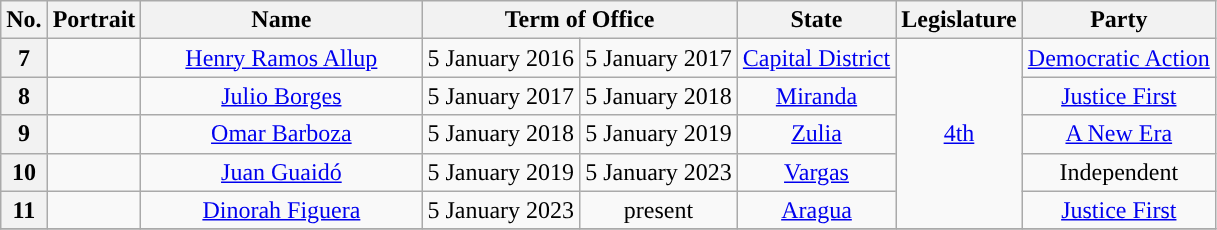<table class="wikitable" style="text-align:center">
<tr>
<th>No.</th>
<th>Portrait</th>
<th width="180">Name</th>
<th colspan="2">Term of Office</th>
<th>State</th>
<th>Legislature</th>
<th>Party</th>
</tr>
<tr>
<th style="background:">7</th>
<td></td>
<td><a href='#'>Henry Ramos Allup</a></td>
<td>5 January 2016</td>
<td>5 January 2017</td>
<td><a href='#'>Capital District</a></td>
<td rowspan="5"><a href='#'>4th</a></td>
<td><a href='#'>Democratic Action</a> </td>
</tr>
<tr>
<th style="background:">8</th>
<td></td>
<td><a href='#'>Julio Borges</a></td>
<td>5 January 2017</td>
<td>5 January 2018</td>
<td><a href='#'>Miranda</a></td>
<td><a href='#'>Justice First</a> </td>
</tr>
<tr>
<th style="background:">9</th>
<td></td>
<td><a href='#'>Omar Barboza</a></td>
<td>5 January 2018</td>
<td>5 January 2019</td>
<td><a href='#'>Zulia</a></td>
<td><a href='#'>A New Era</a></td>
</tr>
<tr>
<th style="background:">10</th>
<td></td>
<td><a href='#'>Juan Guaidó</a></td>
<td>5 January 2019</td>
<td>5 January 2023</td>
<td><a href='#'>Vargas</a></td>
<td>Independent </td>
</tr>
<tr>
<th style="background:">11</th>
<td></td>
<td><a href='#'>Dinorah Figuera</a></td>
<td>5 January 2023</td>
<td>present</td>
<td><a href='#'>Aragua</a></td>
<td><a href='#'>Justice First</a> </td>
</tr>
<tr>
</tr>
</table>
